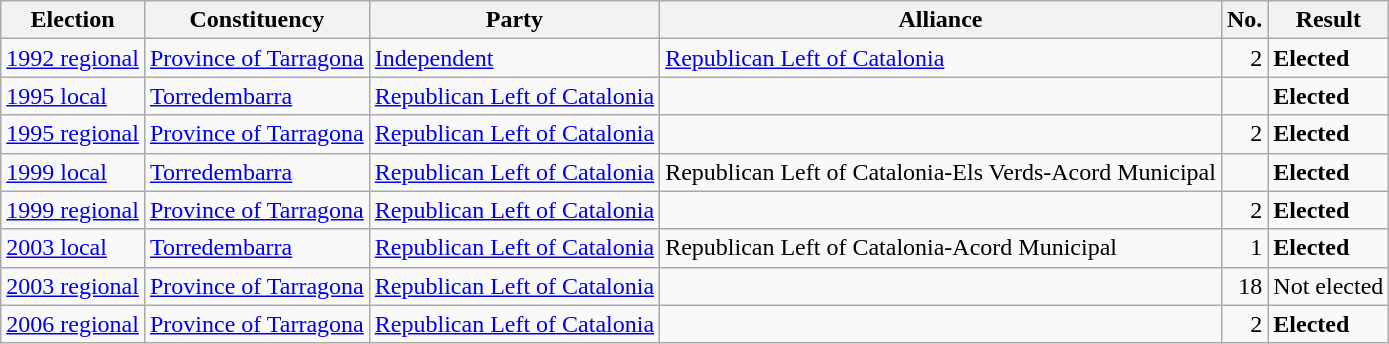<table class="wikitable" style="text-align:left;">
<tr>
<th scope=col>Election</th>
<th scope=col>Constituency</th>
<th scope=col>Party</th>
<th scope=col>Alliance</th>
<th scope=col>No.</th>
<th scope=col>Result</th>
</tr>
<tr>
<td><a href='#'>1992 regional</a></td>
<td><a href='#'>Province of Tarragona</a></td>
<td><a href='#'>Independent</a></td>
<td><a href='#'>Republican Left of Catalonia</a></td>
<td align=right>2</td>
<td><strong>Elected</strong></td>
</tr>
<tr>
<td><a href='#'>1995 local</a></td>
<td><a href='#'>Torredembarra</a></td>
<td><a href='#'>Republican Left of Catalonia</a></td>
<td></td>
<td align=right></td>
<td><strong>Elected</strong></td>
</tr>
<tr>
<td><a href='#'>1995 regional</a></td>
<td><a href='#'>Province of Tarragona</a></td>
<td><a href='#'>Republican Left of Catalonia</a></td>
<td></td>
<td align=right>2</td>
<td><strong>Elected</strong></td>
</tr>
<tr>
<td><a href='#'>1999 local</a></td>
<td><a href='#'>Torredembarra</a></td>
<td><a href='#'>Republican Left of Catalonia</a></td>
<td>Republican Left of Catalonia-Els Verds-Acord Municipal</td>
<td align=right></td>
<td><strong>Elected</strong></td>
</tr>
<tr>
<td><a href='#'>1999 regional</a></td>
<td><a href='#'>Province of Tarragona</a></td>
<td><a href='#'>Republican Left of Catalonia</a></td>
<td></td>
<td align=right>2</td>
<td><strong>Elected</strong></td>
</tr>
<tr>
<td><a href='#'>2003 local</a></td>
<td><a href='#'>Torredembarra</a></td>
<td><a href='#'>Republican Left of Catalonia</a></td>
<td>Republican Left of Catalonia-Acord Municipal</td>
<td align=right>1</td>
<td><strong>Elected</strong></td>
</tr>
<tr>
<td><a href='#'>2003 regional</a></td>
<td><a href='#'>Province of Tarragona</a></td>
<td><a href='#'>Republican Left of Catalonia</a></td>
<td></td>
<td align=right>18</td>
<td>Not elected</td>
</tr>
<tr>
<td><a href='#'>2006 regional</a></td>
<td><a href='#'>Province of Tarragona</a></td>
<td><a href='#'>Republican Left of Catalonia</a></td>
<td></td>
<td align=right>2</td>
<td><strong>Elected</strong></td>
</tr>
</table>
